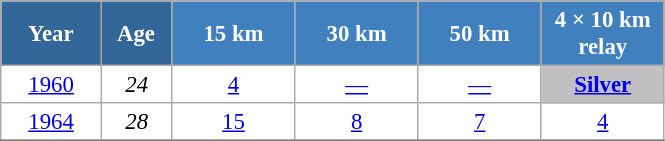<table class="wikitable" style="font-size:95%; text-align:center; border:grey solid 1px; border-collapse:collapse; background:#ffffff;">
<tr>
<th style="background-color:#369; color:white; width:60px;"> Year </th>
<th style="background-color:#369; color:white; width:40px;"> Age </th>
<th style="background-color:#4180be; color:white; width:75px;"> 15 km </th>
<th style="background-color:#4180be; color:white; width:75px;"> 30 km </th>
<th style="background-color:#4180be; color:white; width:75px;"> 50 km </th>
<th style="background-color:#4180be; color:white; width:75px;"> 4 × 10 km <br> relay </th>
</tr>
<tr>
<td><a href='#'>1960</a></td>
<td><em>24</em></td>
<td><a href='#'>4</a></td>
<td><a href='#'>—</a></td>
<td><a href='#'>—</a></td>
<td style="background:silver;"><a href='#'><strong>Silver</strong></a></td>
</tr>
<tr>
<td><a href='#'>1964</a></td>
<td><em>28</em></td>
<td><a href='#'>15</a></td>
<td><a href='#'>8</a></td>
<td><a href='#'>7</a></td>
<td><a href='#'>4</a></td>
</tr>
<tr>
</tr>
</table>
